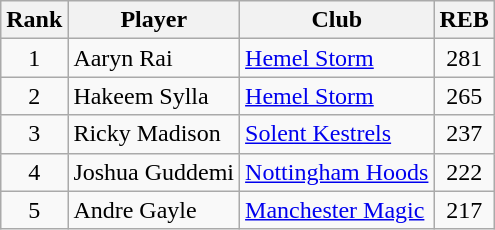<table class="wikitable" style="text-align:center">
<tr>
<th>Rank</th>
<th>Player</th>
<th>Club</th>
<th>REB</th>
</tr>
<tr>
<td rowspan="1">1</td>
<td align="left"> Aaryn Rai</td>
<td align="left"><a href='#'>Hemel Storm</a></td>
<td rowspan="1">281</td>
</tr>
<tr>
<td rowspan="1">2</td>
<td align="left"> Hakeem Sylla</td>
<td align="left"><a href='#'>Hemel Storm</a></td>
<td rowspan="1">265</td>
</tr>
<tr>
<td rowspan="1">3</td>
<td align="left"> Ricky Madison</td>
<td align="left"><a href='#'>Solent Kestrels</a></td>
<td rowspan="1">237</td>
</tr>
<tr>
<td rowspan="1">4</td>
<td align="left"> Joshua Guddemi</td>
<td align="left"><a href='#'>Nottingham Hoods</a></td>
<td rowspan="1">222</td>
</tr>
<tr>
<td rowspan="1">5</td>
<td align="left"> Andre Gayle</td>
<td align="left"><a href='#'>Manchester Magic</a></td>
<td rowspan="1">217</td>
</tr>
</table>
